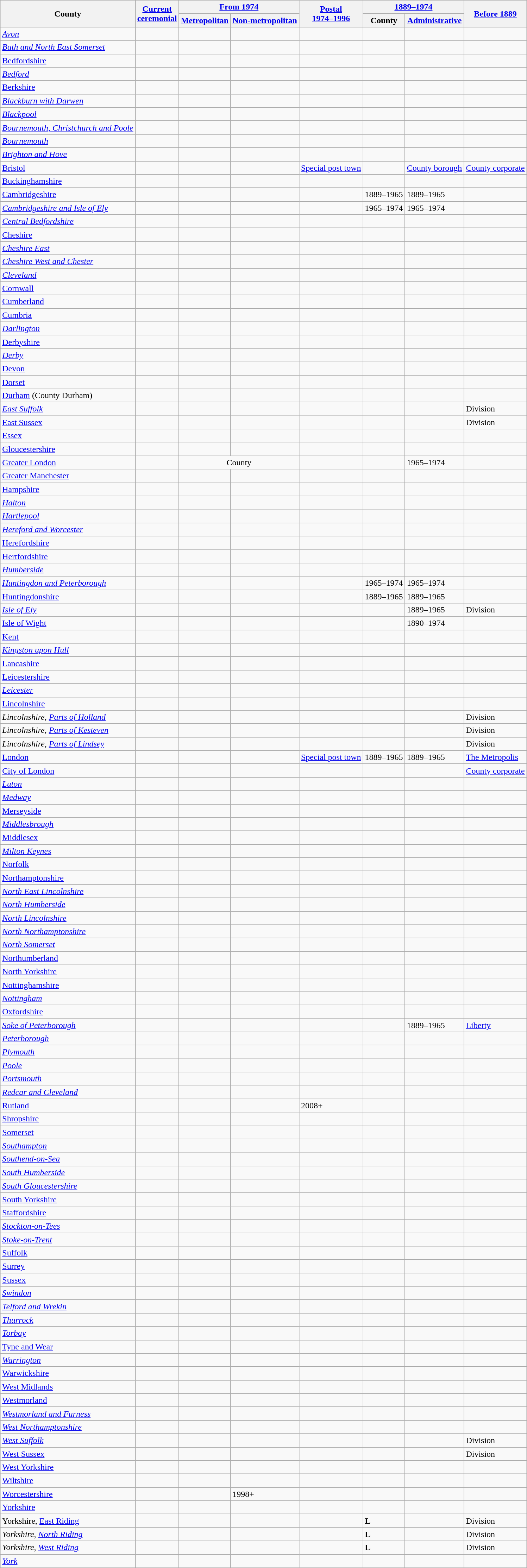<table class="wikitable sortable">
<tr>
<th rowspan="2">County</th>
<th rowspan="2"><a href='#'>Current<br>ceremonial</a></th>
<th colspan="2"><a href='#'>From 1974</a></th>
<th rowspan="2"><a href='#'>Postal<br>1974–1996</a></th>
<th colspan="2"><a href='#'>1889–1974</a></th>
<th rowspan="2"><a href='#'>Before 1889</a></th>
</tr>
<tr>
<th><a href='#'>Metropolitan</a></th>
<th><a href='#'>Non-metropolitan</a></th>
<th>County</th>
<th><a href='#'>Administrative</a></th>
</tr>
<tr>
<td><em><a href='#'>Avon</a></em></td>
<td></td>
<td></td>
<td></td>
<td></td>
<td></td>
<td></td>
<td></td>
</tr>
<tr>
<td><em><a href='#'>Bath and North East Somerset</a></em></td>
<td></td>
<td></td>
<td></td>
<td></td>
<td></td>
<td></td>
<td></td>
</tr>
<tr>
<td><a href='#'>Bedfordshire</a></td>
<td></td>
<td></td>
<td></td>
<td></td>
<td></td>
<td></td>
<td></td>
</tr>
<tr>
<td><em><a href='#'>Bedford</a></em></td>
<td></td>
<td></td>
<td></td>
<td></td>
<td></td>
<td></td>
<td></td>
</tr>
<tr>
<td><a href='#'>Berkshire</a></td>
<td></td>
<td></td>
<td> </td>
<td></td>
<td></td>
<td></td>
<td></td>
</tr>
<tr>
<td><em><a href='#'>Blackburn with Darwen</a></em></td>
<td></td>
<td></td>
<td></td>
<td></td>
<td></td>
<td></td>
<td></td>
</tr>
<tr>
<td><em><a href='#'>Blackpool</a></em></td>
<td></td>
<td></td>
<td></td>
<td></td>
<td></td>
<td></td>
<td></td>
</tr>
<tr>
<td><em><a href='#'>Bournemouth, Christchurch and Poole</a></em></td>
<td></td>
<td></td>
<td></td>
<td></td>
<td></td>
<td></td>
<td></td>
</tr>
<tr>
<td><em><a href='#'>Bournemouth</a></em></td>
<td></td>
<td></td>
<td></td>
<td></td>
<td></td>
<td></td>
<td></td>
</tr>
<tr>
<td><em><a href='#'>Brighton and Hove</a></em></td>
<td></td>
<td></td>
<td></td>
<td></td>
<td></td>
<td></td>
<td></td>
</tr>
<tr>
<td><a href='#'>Bristol</a></td>
<td></td>
<td></td>
<td></td>
<td><a href='#'>Special post town</a></td>
<td></td>
<td><a href='#'>County borough</a></td>
<td><a href='#'>County corporate</a></td>
</tr>
<tr>
<td><a href='#'>Buckinghamshire</a></td>
<td></td>
<td></td>
<td> </td>
<td></td>
<td></td>
<td></td>
<td></td>
</tr>
<tr>
<td><a href='#'>Cambridgeshire</a></td>
<td></td>
<td></td>
<td></td>
<td></td>
<td> 1889–1965</td>
<td> 1889–1965</td>
<td></td>
</tr>
<tr>
<td><em><a href='#'>Cambridgeshire and Isle of Ely</a></em></td>
<td></td>
<td></td>
<td></td>
<td></td>
<td> 1965–1974</td>
<td> 1965–1974</td>
<td></td>
</tr>
<tr>
<td><em><a href='#'>Central Bedfordshire</a></em></td>
<td></td>
<td></td>
<td></td>
<td></td>
<td></td>
<td></td>
<td></td>
</tr>
<tr>
<td><a href='#'>Cheshire</a></td>
<td></td>
<td></td>
<td></td>
<td></td>
<td></td>
<td></td>
<td></td>
</tr>
<tr>
<td><em><a href='#'>Cheshire East</a></em></td>
<td></td>
<td></td>
<td></td>
<td></td>
<td></td>
<td></td>
<td></td>
</tr>
<tr>
<td><em><a href='#'>Cheshire West and Chester</a></em></td>
<td></td>
<td></td>
<td></td>
<td></td>
<td></td>
<td></td>
<td></td>
</tr>
<tr>
<td><em><a href='#'>Cleveland</a></em></td>
<td></td>
<td></td>
<td></td>
<td></td>
<td></td>
<td></td>
<td></td>
</tr>
<tr>
<td><a href='#'>Cornwall</a></td>
<td></td>
<td></td>
<td> </td>
<td></td>
<td></td>
<td></td>
<td></td>
</tr>
<tr>
<td><a href='#'>Cumberland</a></td>
<td></td>
<td></td>
<td></td>
<td></td>
<td></td>
<td></td>
<td></td>
</tr>
<tr>
<td><a href='#'>Cumbria</a></td>
<td></td>
<td></td>
<td></td>
<td></td>
<td></td>
<td></td>
<td></td>
</tr>
<tr>
<td><em><a href='#'>Darlington</a></em></td>
<td></td>
<td></td>
<td></td>
<td></td>
<td></td>
<td></td>
<td></td>
</tr>
<tr>
<td><a href='#'>Derbyshire</a></td>
<td></td>
<td></td>
<td></td>
<td></td>
<td></td>
<td></td>
<td></td>
</tr>
<tr>
<td><em><a href='#'>Derby</a></em></td>
<td></td>
<td></td>
<td></td>
<td></td>
<td></td>
<td></td>
<td></td>
</tr>
<tr>
<td><a href='#'>Devon</a></td>
<td></td>
<td></td>
<td></td>
<td></td>
<td></td>
<td></td>
<td></td>
</tr>
<tr>
<td><a href='#'>Dorset</a></td>
<td></td>
<td></td>
<td> </td>
<td></td>
<td></td>
<td></td>
<td></td>
</tr>
<tr>
<td><a href='#'>Durham</a> (County Durham)</td>
<td></td>
<td></td>
<td> </td>
<td></td>
<td></td>
<td></td>
<td></td>
</tr>
<tr>
<td><em><a href='#'>East Suffolk</a></em></td>
<td></td>
<td></td>
<td></td>
<td></td>
<td></td>
<td></td>
<td>Division</td>
</tr>
<tr>
<td><a href='#'>East Sussex</a></td>
<td></td>
<td></td>
<td></td>
<td></td>
<td></td>
<td></td>
<td>Division</td>
</tr>
<tr>
<td><a href='#'>Essex</a></td>
<td></td>
<td></td>
<td></td>
<td></td>
<td></td>
<td></td>
<td></td>
</tr>
<tr>
<td><a href='#'>Gloucestershire</a></td>
<td></td>
<td></td>
<td></td>
<td></td>
<td></td>
<td></td>
<td></td>
</tr>
<tr>
<td><a href='#'>Greater London</a></td>
<td></td>
<td colspan="2" style="text-align:center">County</td>
<td></td>
<td></td>
<td> 1965–1974</td>
<td></td>
</tr>
<tr>
<td><a href='#'>Greater Manchester</a></td>
<td></td>
<td></td>
<td></td>
<td></td>
<td></td>
<td></td>
<td></td>
</tr>
<tr>
<td><a href='#'>Hampshire</a></td>
<td></td>
<td></td>
<td></td>
<td></td>
<td></td>
<td></td>
<td></td>
</tr>
<tr>
<td><em><a href='#'>Halton</a></em></td>
<td></td>
<td></td>
<td></td>
<td></td>
<td></td>
<td></td>
<td></td>
</tr>
<tr>
<td><em><a href='#'>Hartlepool</a></em></td>
<td></td>
<td></td>
<td></td>
<td></td>
<td></td>
<td></td>
<td></td>
</tr>
<tr>
<td><em><a href='#'>Hereford and Worcester</a></em></td>
<td></td>
<td></td>
<td></td>
<td></td>
<td></td>
<td></td>
<td></td>
</tr>
<tr>
<td><a href='#'>Herefordshire</a></td>
<td></td>
<td></td>
<td></td>
<td></td>
<td></td>
<td></td>
<td></td>
</tr>
<tr>
<td><a href='#'>Hertfordshire</a></td>
<td></td>
<td></td>
<td></td>
<td></td>
<td></td>
<td></td>
<td></td>
</tr>
<tr>
<td><em><a href='#'>Humberside</a></em></td>
<td></td>
<td></td>
<td></td>
<td></td>
<td></td>
<td></td>
<td></td>
</tr>
<tr>
<td><em><a href='#'>Huntingdon and Peterborough</a></em></td>
<td></td>
<td></td>
<td></td>
<td></td>
<td> 1965–1974</td>
<td> 1965–1974</td>
<td></td>
</tr>
<tr>
<td><a href='#'>Huntingdonshire</a></td>
<td></td>
<td></td>
<td></td>
<td></td>
<td> 1889–1965</td>
<td> 1889–1965</td>
<td></td>
</tr>
<tr>
<td><em><a href='#'>Isle of Ely</a></em></td>
<td></td>
<td></td>
<td></td>
<td></td>
<td></td>
<td> 1889–1965</td>
<td>Division</td>
</tr>
<tr>
<td><a href='#'>Isle of Wight</a></td>
<td></td>
<td></td>
<td> </td>
<td></td>
<td></td>
<td> 1890–1974</td>
<td></td>
</tr>
<tr>
<td><a href='#'>Kent</a></td>
<td></td>
<td></td>
<td></td>
<td></td>
<td></td>
<td></td>
<td></td>
</tr>
<tr>
<td><em><a href='#'>Kingston upon Hull</a></em></td>
<td></td>
<td></td>
<td></td>
<td></td>
<td></td>
<td></td>
<td></td>
</tr>
<tr>
<td><a href='#'>Lancashire</a></td>
<td></td>
<td></td>
<td></td>
<td></td>
<td></td>
<td></td>
<td></td>
</tr>
<tr>
<td><a href='#'>Leicestershire</a></td>
<td></td>
<td></td>
<td></td>
<td></td>
<td></td>
<td></td>
<td></td>
</tr>
<tr>
<td><em><a href='#'>Leicester</a></em></td>
<td></td>
<td></td>
<td></td>
<td></td>
<td></td>
<td></td>
<td></td>
</tr>
<tr>
<td><a href='#'>Lincolnshire</a></td>
<td></td>
<td></td>
<td></td>
<td></td>
<td></td>
<td></td>
<td></td>
</tr>
<tr>
<td><em>Lincolnshire, <a href='#'>Parts of Holland</a></em></td>
<td></td>
<td></td>
<td></td>
<td></td>
<td></td>
<td></td>
<td>Division</td>
</tr>
<tr>
<td><em>Lincolnshire, <a href='#'>Parts of Kesteven</a></em></td>
<td></td>
<td></td>
<td></td>
<td></td>
<td></td>
<td></td>
<td>Division</td>
</tr>
<tr>
<td><em>Lincolnshire, <a href='#'>Parts of Lindsey</a></em></td>
<td></td>
<td></td>
<td></td>
<td></td>
<td></td>
<td></td>
<td>Division</td>
</tr>
<tr>
<td><a href='#'>London</a></td>
<td></td>
<td></td>
<td></td>
<td><a href='#'>Special post town</a></td>
<td> 1889–1965</td>
<td> 1889–1965</td>
<td><a href='#'>The Metropolis</a></td>
</tr>
<tr>
<td><a href='#'>City of London</a></td>
<td></td>
<td></td>
<td></td>
<td></td>
<td></td>
<td></td>
<td><a href='#'>County corporate</a></td>
</tr>
<tr>
<td><em><a href='#'>Luton</a></em></td>
<td></td>
<td></td>
<td></td>
<td></td>
<td></td>
<td></td>
<td></td>
</tr>
<tr>
<td><em><a href='#'>Medway</a></em></td>
<td></td>
<td></td>
<td></td>
<td></td>
<td></td>
<td></td>
<td></td>
</tr>
<tr>
<td><a href='#'>Merseyside</a></td>
<td></td>
<td></td>
<td></td>
<td></td>
<td></td>
<td></td>
<td></td>
</tr>
<tr>
<td><em><a href='#'>Middlesbrough</a></em></td>
<td></td>
<td></td>
<td></td>
<td></td>
<td></td>
<td></td>
<td></td>
</tr>
<tr>
<td><a href='#'>Middlesex</a></td>
<td></td>
<td></td>
<td></td>
<td></td>
<td></td>
<td></td>
<td></td>
</tr>
<tr>
<td><em><a href='#'>Milton Keynes</a></em></td>
<td></td>
<td></td>
<td></td>
<td></td>
<td></td>
<td></td>
<td></td>
</tr>
<tr>
<td><a href='#'>Norfolk</a></td>
<td></td>
<td></td>
<td></td>
<td></td>
<td></td>
<td></td>
<td></td>
</tr>
<tr>
<td><a href='#'>Northamptonshire</a></td>
<td></td>
<td></td>
<td></td>
<td></td>
<td></td>
<td></td>
<td></td>
</tr>
<tr>
<td><em><a href='#'>North East Lincolnshire</a></em></td>
<td></td>
<td></td>
<td></td>
<td></td>
<td></td>
<td></td>
<td></td>
</tr>
<tr>
<td><em><a href='#'>North Humberside</a></em></td>
<td></td>
<td></td>
<td></td>
<td></td>
<td></td>
<td></td>
<td></td>
</tr>
<tr>
<td><em><a href='#'>North Lincolnshire</a></em></td>
<td></td>
<td></td>
<td></td>
<td></td>
<td></td>
<td></td>
<td></td>
</tr>
<tr>
<td><em><a href='#'>North Northamptonshire</a></em></td>
<td></td>
<td></td>
<td></td>
<td></td>
<td></td>
<td></td>
<td></td>
</tr>
<tr>
<td><em><a href='#'>North Somerset</a></em></td>
<td></td>
<td></td>
<td></td>
<td></td>
<td></td>
<td></td>
<td></td>
</tr>
<tr>
<td><a href='#'>Northumberland</a></td>
<td></td>
<td></td>
<td> </td>
<td></td>
<td></td>
<td></td>
<td></td>
</tr>
<tr>
<td><a href='#'>North Yorkshire</a></td>
<td></td>
<td></td>
<td> </td>
<td></td>
<td></td>
<td></td>
<td></td>
</tr>
<tr>
<td><a href='#'>Nottinghamshire</a></td>
<td></td>
<td></td>
<td></td>
<td></td>
<td></td>
<td></td>
<td></td>
</tr>
<tr>
<td><em><a href='#'>Nottingham</a></em></td>
<td></td>
<td></td>
<td></td>
<td></td>
<td></td>
<td></td>
<td></td>
</tr>
<tr>
<td><a href='#'>Oxfordshire</a></td>
<td></td>
<td></td>
<td></td>
<td></td>
<td></td>
<td></td>
<td></td>
</tr>
<tr>
<td><em><a href='#'>Soke of Peterborough</a></em></td>
<td></td>
<td></td>
<td></td>
<td></td>
<td></td>
<td> 1889–1965</td>
<td><a href='#'>Liberty</a></td>
</tr>
<tr>
<td><em><a href='#'>Peterborough</a></em></td>
<td></td>
<td></td>
<td></td>
<td></td>
<td></td>
<td></td>
<td></td>
</tr>
<tr>
<td><em><a href='#'>Plymouth</a></em></td>
<td></td>
<td></td>
<td></td>
<td></td>
<td></td>
<td></td>
<td></td>
</tr>
<tr>
<td><em><a href='#'>Poole</a></em></td>
<td></td>
<td></td>
<td></td>
<td></td>
<td></td>
<td></td>
<td></td>
</tr>
<tr>
<td><em><a href='#'>Portsmouth</a></em></td>
<td></td>
<td></td>
<td></td>
<td></td>
<td></td>
<td></td>
<td></td>
</tr>
<tr>
<td><em><a href='#'>Redcar and Cleveland</a></em></td>
<td></td>
<td></td>
<td></td>
<td></td>
<td></td>
<td></td>
<td></td>
</tr>
<tr>
<td><a href='#'>Rutland</a></td>
<td></td>
<td></td>
<td></td>
<td> 2008+</td>
<td></td>
<td></td>
<td></td>
</tr>
<tr>
<td><a href='#'>Shropshire</a></td>
<td></td>
<td></td>
<td> </td>
<td></td>
<td></td>
<td></td>
<td></td>
</tr>
<tr>
<td><a href='#'>Somerset</a></td>
<td></td>
<td></td>
<td> </td>
<td></td>
<td></td>
<td></td>
<td></td>
</tr>
<tr>
<td><em><a href='#'>Southampton</a></em></td>
<td></td>
<td></td>
<td></td>
<td></td>
<td></td>
<td></td>
<td></td>
</tr>
<tr>
<td><em><a href='#'>Southend-on-Sea</a></em></td>
<td></td>
<td></td>
<td></td>
<td></td>
<td></td>
<td></td>
<td></td>
</tr>
<tr>
<td><em><a href='#'>South Humberside</a></em></td>
<td></td>
<td></td>
<td></td>
<td></td>
<td></td>
<td></td>
<td></td>
</tr>
<tr>
<td><em><a href='#'>South Gloucestershire</a></em></td>
<td></td>
<td></td>
<td></td>
<td></td>
<td></td>
<td></td>
<td></td>
</tr>
<tr>
<td><a href='#'>South Yorkshire</a></td>
<td></td>
<td></td>
<td></td>
<td></td>
<td></td>
<td></td>
<td></td>
</tr>
<tr>
<td><a href='#'>Staffordshire</a></td>
<td></td>
<td></td>
<td></td>
<td></td>
<td></td>
<td></td>
<td></td>
</tr>
<tr>
<td><em><a href='#'>Stockton-on-Tees</a></em></td>
<td></td>
<td></td>
<td></td>
<td></td>
<td></td>
<td></td>
<td></td>
</tr>
<tr>
<td><em><a href='#'>Stoke-on-Trent</a></em></td>
<td></td>
<td></td>
<td></td>
<td></td>
<td></td>
<td></td>
<td></td>
</tr>
<tr>
<td><a href='#'>Suffolk</a></td>
<td></td>
<td></td>
<td></td>
<td></td>
<td></td>
<td></td>
<td></td>
</tr>
<tr>
<td><a href='#'>Surrey</a></td>
<td></td>
<td></td>
<td></td>
<td></td>
<td></td>
<td></td>
<td></td>
</tr>
<tr>
<td><a href='#'>Sussex</a></td>
<td></td>
<td></td>
<td></td>
<td></td>
<td></td>
<td></td>
<td></td>
</tr>
<tr>
<td><em><a href='#'>Swindon</a></em></td>
<td></td>
<td></td>
<td></td>
<td></td>
<td></td>
<td></td>
<td></td>
</tr>
<tr>
<td><em><a href='#'>Telford and Wrekin</a></em></td>
<td></td>
<td></td>
<td></td>
<td></td>
<td></td>
<td></td>
<td></td>
</tr>
<tr>
<td><em><a href='#'>Thurrock</a></em></td>
<td></td>
<td></td>
<td></td>
<td></td>
<td></td>
<td></td>
<td></td>
</tr>
<tr>
<td><em><a href='#'>Torbay</a></em></td>
<td></td>
<td></td>
<td></td>
<td></td>
<td></td>
<td></td>
<td></td>
</tr>
<tr>
<td><a href='#'>Tyne and Wear</a></td>
<td></td>
<td></td>
<td></td>
<td></td>
<td></td>
<td></td>
<td></td>
</tr>
<tr>
<td><em><a href='#'>Warrington</a></em></td>
<td></td>
<td></td>
<td></td>
<td></td>
<td></td>
<td></td>
<td></td>
</tr>
<tr>
<td><a href='#'>Warwickshire</a></td>
<td></td>
<td></td>
<td></td>
<td></td>
<td></td>
<td></td>
<td></td>
</tr>
<tr>
<td><a href='#'>West Midlands</a></td>
<td></td>
<td></td>
<td></td>
<td></td>
<td></td>
<td></td>
<td></td>
</tr>
<tr>
<td><a href='#'>Westmorland</a></td>
<td></td>
<td></td>
<td></td>
<td></td>
<td></td>
<td></td>
<td></td>
</tr>
<tr>
<td><em><a href='#'>Westmorland and Furness</a></em></td>
<td></td>
<td></td>
<td></td>
<td></td>
<td></td>
<td></td>
<td></td>
</tr>
<tr>
<td><em><a href='#'>West Northamptonshire</a></em></td>
<td></td>
<td></td>
<td></td>
<td></td>
<td></td>
<td></td>
<td></td>
</tr>
<tr>
<td><em><a href='#'>West Suffolk</a></em></td>
<td></td>
<td></td>
<td></td>
<td></td>
<td></td>
<td></td>
<td>Division</td>
</tr>
<tr>
<td><a href='#'>West Sussex</a></td>
<td></td>
<td></td>
<td></td>
<td></td>
<td></td>
<td></td>
<td>Division</td>
</tr>
<tr>
<td><a href='#'>West Yorkshire</a></td>
<td></td>
<td></td>
<td></td>
<td></td>
<td></td>
<td></td>
<td></td>
</tr>
<tr>
<td><a href='#'>Wiltshire</a></td>
<td></td>
<td></td>
<td> </td>
<td></td>
<td></td>
<td></td>
<td></td>
</tr>
<tr>
<td><a href='#'>Worcestershire</a></td>
<td></td>
<td></td>
<td> 1998+</td>
<td></td>
<td></td>
<td></td>
<td></td>
</tr>
<tr>
<td><a href='#'>Yorkshire</a></td>
<td></td>
<td></td>
<td></td>
<td></td>
<td></td>
<td></td>
<td></td>
</tr>
<tr>
<td>Yorkshire, <a href='#'>East Riding</a></td>
<td></td>
<td></td>
<td></td>
<td></td>
<td><strong>L</strong></td>
<td></td>
<td>Division</td>
</tr>
<tr>
<td><em>Yorkshire, <a href='#'>North Riding</a></em></td>
<td></td>
<td></td>
<td></td>
<td></td>
<td><strong>L</strong></td>
<td></td>
<td>Division</td>
</tr>
<tr>
<td><em>Yorkshire, <a href='#'>West Riding</a></em></td>
<td></td>
<td></td>
<td></td>
<td></td>
<td><strong>L</strong></td>
<td></td>
<td>Division</td>
</tr>
<tr>
<td><em><a href='#'>York</a></em></td>
<td></td>
<td></td>
<td></td>
<td></td>
<td></td>
<td></td>
<td></td>
</tr>
</table>
